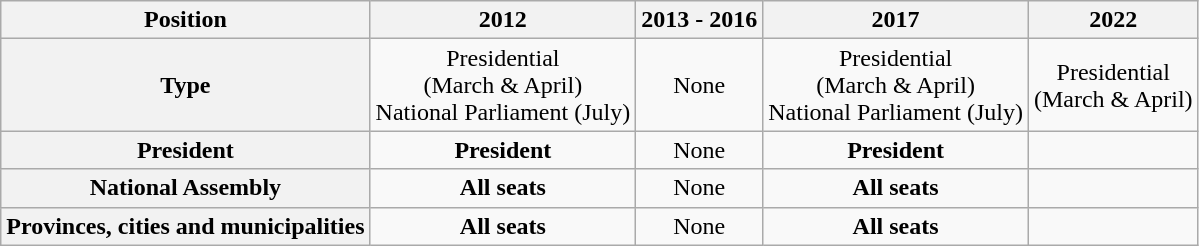<table class="wikitable" style="text-align:center;">
<tr>
<th>Position</th>
<th>2012</th>
<th>2013 - 2016</th>
<th>2017</th>
<th>2022</th>
</tr>
<tr>
<th>Type</th>
<td>Presidential<br>(March & April)<br>National Parliament (July)</td>
<td>None</td>
<td>Presidential<br>(March & April)<br>National Parliament (July)</td>
<td>Presidential<br>(March & April)</td>
</tr>
<tr>
<th>President</th>
<td><strong>President</strong></td>
<td>None</td>
<td><strong>President</strong></td>
<td></td>
</tr>
<tr>
<th>National Assembly</th>
<td><strong>All seats</strong></td>
<td>None</td>
<td><strong>All seats</strong></td>
<td></td>
</tr>
<tr>
<th>Provinces, cities and municipalities</th>
<td><strong>All seats</strong></td>
<td>None</td>
<td><strong>All seats</strong></td>
<td></td>
</tr>
</table>
